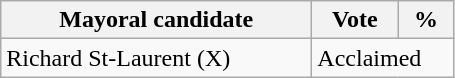<table class="wikitable">
<tr>
<th bgcolor="#DDDDFF" width="200px">Mayoral candidate</th>
<th bgcolor="#DDDDFF" width="50px">Vote</th>
<th bgcolor="#DDDDFF"  width="30px">%</th>
</tr>
<tr>
<td>Richard St-Laurent (X)</td>
<td colspan="2">Acclaimed</td>
</tr>
</table>
